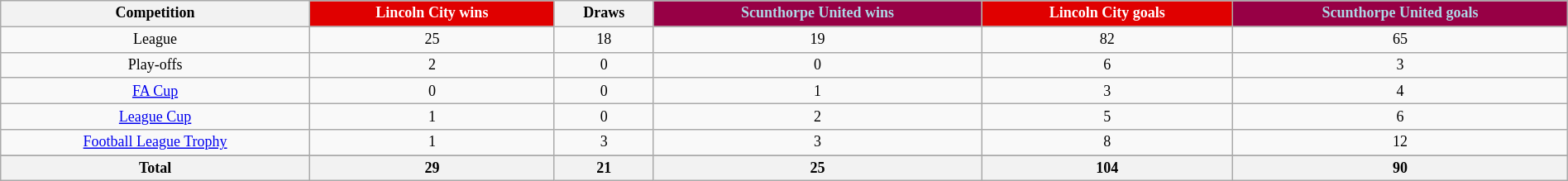<table class="wikitable" style="text-align: center; width: 100%; font-size: 12px">
<tr>
<th>Competition</th>
<th style="background:#E00000; color:white">Lincoln City wins</th>
<th>Draws</th>
<th style="background:#970045; color:#ADD8E6">Scunthorpe United wins</th>
<th style="background:#E00000; color:white">Lincoln City goals</th>
<th style="background:#970045; color:#ADD8E6">Scunthorpe United goals</th>
</tr>
<tr>
<td>League</td>
<td>25</td>
<td>18</td>
<td>19</td>
<td>82</td>
<td>65</td>
</tr>
<tr>
<td>Play-offs</td>
<td>2</td>
<td>0</td>
<td>0</td>
<td>6</td>
<td>3</td>
</tr>
<tr>
<td><a href='#'>FA Cup</a></td>
<td>0</td>
<td>0</td>
<td>1</td>
<td>3</td>
<td>4</td>
</tr>
<tr>
<td><a href='#'>League Cup</a></td>
<td>1</td>
<td>0</td>
<td>2</td>
<td>5</td>
<td>6</td>
</tr>
<tr>
<td><a href='#'>Football League Trophy</a></td>
<td>1</td>
<td>3</td>
<td>3</td>
<td>8</td>
<td>12</td>
</tr>
<tr>
</tr>
<tr class="sortbottom">
<th>Total</th>
<th>29</th>
<th>21</th>
<th>25</th>
<th>104</th>
<th>90</th>
</tr>
</table>
